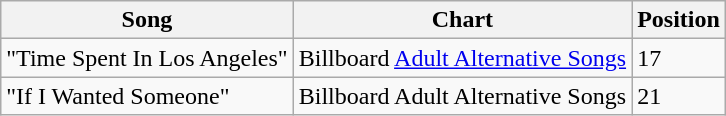<table class="wikitable">
<tr>
<th align="left">Song</th>
<th align="left">Chart</th>
<th align="left">Position</th>
</tr>
<tr>
<td align="left">"Time Spent In Los Angeles"</td>
<td align="left">Billboard <a href='#'>Adult Alternative Songs</a></td>
<td align="left">17</td>
</tr>
<tr>
<td align="left">"If I Wanted Someone"</td>
<td align="left">Billboard Adult Alternative Songs</td>
<td align="left">21</td>
</tr>
</table>
